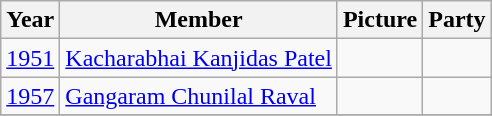<table class="wikitable sortable">
<tr>
<th>Year</th>
<th>Member</th>
<th>Picture</th>
<th colspan="2">Party</th>
</tr>
<tr>
<td><a href='#'>1951</a></td>
<td><a href='#'>Kacharabhai Kanjidas Patel</a></td>
<td></td>
<td></td>
</tr>
<tr>
<td><a href='#'>1957</a></td>
<td><a href='#'>Gangaram Chunilal Raval</a></td>
<td></td>
<td></td>
</tr>
<tr>
</tr>
</table>
